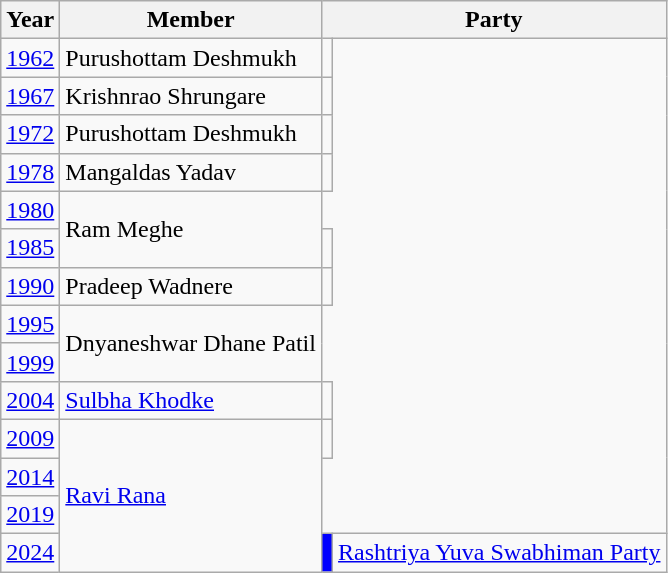<table class="wikitable">
<tr>
<th>Year</th>
<th>Member</th>
<th colspan="2">Party</th>
</tr>
<tr>
<td><a href='#'>1962</a></td>
<td>Purushottam Deshmukh</td>
<td></td>
</tr>
<tr>
<td><a href='#'>1967</a></td>
<td>Krishnrao Shrungare</td>
<td></td>
</tr>
<tr>
<td><a href='#'>1972</a></td>
<td>Purushottam Deshmukh</td>
<td></td>
</tr>
<tr>
<td><a href='#'>1978</a></td>
<td>Mangaldas Yadav</td>
<td></td>
</tr>
<tr>
<td><a href='#'>1980</a></td>
<td rowspan=2>Ram Meghe</td>
</tr>
<tr>
<td><a href='#'>1985</a></td>
<td></td>
</tr>
<tr>
<td><a href='#'>1990</a></td>
<td>Pradeep Wadnere</td>
<td></td>
</tr>
<tr>
<td><a href='#'>1995</a></td>
<td rowspan="2">Dnyaneshwar Dhane Patil</td>
</tr>
<tr>
<td><a href='#'>1999</a></td>
</tr>
<tr>
<td><a href='#'>2004</a></td>
<td><a href='#'>Sulbha Khodke</a></td>
<td></td>
</tr>
<tr>
<td><a href='#'>2009</a></td>
<td rowspan="4"><a href='#'>Ravi Rana</a></td>
<td></td>
</tr>
<tr>
<td><a href='#'>2014</a></td>
</tr>
<tr>
<td><a href='#'>2019</a></td>
</tr>
<tr>
<td><a href='#'>2024</a></td>
<td bgcolor=blue></td>
<td><a href='#'>Rashtriya Yuva Swabhiman Party</a></td>
</tr>
</table>
